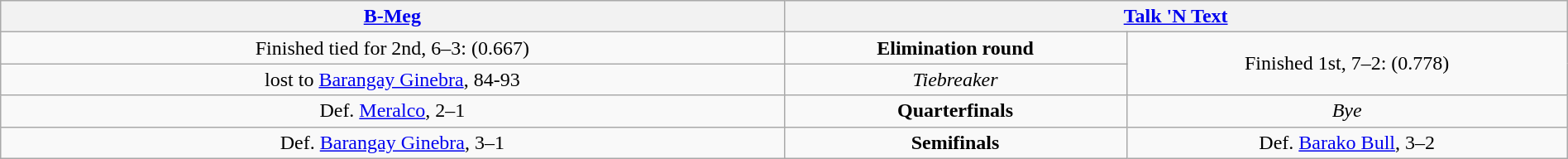<table class=wikitable width=100%>
<tr align=center>
<th colspan=2 width=45%><a href='#'>B-Meg</a></th>
<th colspan=2 width=45%><a href='#'>Talk 'N Text</a></th>
</tr>
<tr align=center>
<td>Finished tied for 2nd, 6–3: (0.667)</td>
<td colspan=2><strong>Elimination round</strong></td>
<td rowspan=2>Finished 1st, 7–2: (0.778)</td>
</tr>
<tr align=center>
<td>lost to <a href='#'>Barangay Ginebra</a>, 84-93</td>
<td colspan=2><em>Tiebreaker</em></td>
</tr>
<tr align=center>
<td>Def. <a href='#'>Meralco</a>, 2–1</td>
<td colspan=2><strong>Quarterfinals</strong></td>
<td><em>Bye</em></td>
</tr>
<tr align=center>
<td>Def. <a href='#'>Barangay Ginebra</a>, 3–1</td>
<td colspan=2><strong>Semifinals</strong></td>
<td>Def. <a href='#'>Barako Bull</a>, 3–2</td>
</tr>
</table>
